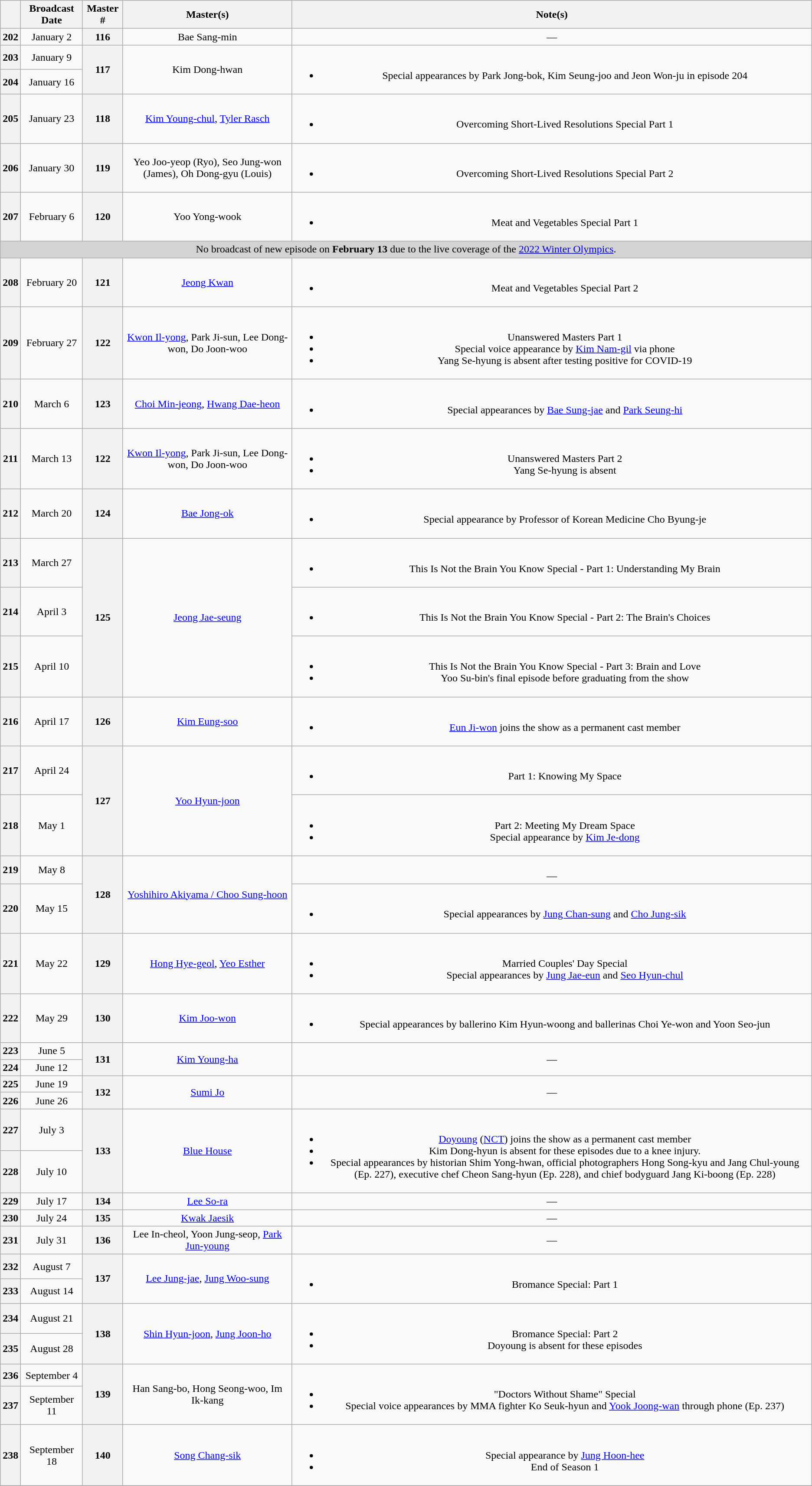<table Class ="wikitable" style="text-align:center;">
<tr>
<th></th>
<th>Broadcast Date</th>
<th>Master #</th>
<th>Master(s)<br></th>
<th>Note(s)</th>
</tr>
<tr>
<th>202</th>
<td>January 2</td>
<th rowspan="2">116</th>
<td rowspan="2">Bae Sang-min<br></td>
<td rowspan="2">—</td>
</tr>
<tr>
<th rowspan="2">203</th>
<td rowspan="2">January 9</td>
</tr>
<tr>
<th rowspan="2">117</th>
<td rowspan="2">Kim Dong-hwan<br></td>
<td rowspan="2"><br><ul><li>Special appearances by Park Jong-bok, Kim Seung-joo and Jeon Won-ju in episode 204</li></ul></td>
</tr>
<tr>
<th>204</th>
<td>January 16</td>
</tr>
<tr>
<th>205</th>
<td>January 23</td>
<th>118</th>
<td><a href='#'>Kim Young-chul</a>, <a href='#'>Tyler Rasch</a><br></td>
<td><br><ul><li>Overcoming Short-Lived Resolutions Special Part 1</li></ul></td>
</tr>
<tr>
<th>206</th>
<td>January 30</td>
<th>119</th>
<td>Yeo Joo-yeop (Ryo), Seo Jung-won (James), Oh Dong-gyu (Louis)<br></td>
<td><br><ul><li>Overcoming Short-Lived Resolutions Special Part 2</li></ul></td>
</tr>
<tr>
<th>207</th>
<td>February 6</td>
<th>120</th>
<td>Yoo Yong-wook<br></td>
<td><br><ul><li>Meat and Vegetables Special Part 1</li></ul></td>
</tr>
<tr>
<td colspan="5" style="text-align:center;background:Lightgray">No broadcast of new episode on <strong>February 13</strong> due to the live coverage of the <a href='#'>2022 Winter Olympics</a>.</td>
</tr>
<tr>
<th>208</th>
<td>February 20</td>
<th>121</th>
<td><a href='#'>Jeong Kwan</a><br></td>
<td><br><ul><li>Meat and Vegetables Special Part 2</li></ul></td>
</tr>
<tr>
<th>209</th>
<td>February 27</td>
<th>122</th>
<td><a href='#'>Kwon Il-yong</a>, Park Ji-sun, Lee Dong-won, Do Joon-woo<br></td>
<td><br><ul><li>Unanswered Masters Part 1</li><li>Special voice appearance by <a href='#'>Kim Nam-gil</a> via phone</li><li>Yang Se-hyung is absent after testing positive for COVID-19</li></ul></td>
</tr>
<tr>
<th>210</th>
<td>March 6</td>
<th>123</th>
<td><a href='#'>Choi Min-jeong</a>, <a href='#'>Hwang Dae-heon</a><br></td>
<td><br><ul><li>Special appearances by <a href='#'>Bae Sung-jae</a> and <a href='#'>Park Seung-hi</a></li></ul></td>
</tr>
<tr>
<th>211</th>
<td>March 13</td>
<th>122</th>
<td><a href='#'>Kwon Il-yong</a>, Park Ji-sun, Lee Dong-won, Do Joon-woo<br></td>
<td><br><ul><li>Unanswered Masters Part 2</li><li>Yang Se-hyung is absent</li></ul></td>
</tr>
<tr>
<th>212</th>
<td>March 20</td>
<th>124</th>
<td><a href='#'>Bae Jong-ok</a><br></td>
<td><br><ul><li>Special appearance by Professor of Korean Medicine Cho Byung-je</li></ul></td>
</tr>
<tr>
<th>213</th>
<td>March 27</td>
<th rowspan="3">125</th>
<td rowspan="3"><a href='#'>Jeong Jae-seung</a><br></td>
<td><br><ul><li>This Is Not the Brain You Know Special - Part 1: Understanding My Brain</li></ul></td>
</tr>
<tr>
<th>214</th>
<td>April 3</td>
<td><br><ul><li>This Is Not the Brain You Know Special - Part 2: The Brain's Choices</li></ul></td>
</tr>
<tr>
<th>215</th>
<td>April 10</td>
<td><br><ul><li>This Is Not the Brain You Know Special - Part 3: Brain and Love</li><li>Yoo Su-bin's final episode before graduating from the show</li></ul></td>
</tr>
<tr>
<th>216</th>
<td>April 17</td>
<th>126</th>
<td><a href='#'>Kim Eung-soo</a><br></td>
<td><br><ul><li><a href='#'>Eun Ji-won</a> joins the show as a permanent cast member</li></ul></td>
</tr>
<tr>
<th>217</th>
<td>April 24</td>
<th rowspan="2">127</th>
<td rowspan="2"><a href='#'>Yoo Hyun-joon</a><br></td>
<td><br><ul><li>Part 1: Knowing My Space</li></ul></td>
</tr>
<tr>
<th>218</th>
<td>May 1</td>
<td><br><ul><li>Part 2: Meeting My Dream Space</li><li>Special appearance by <a href='#'>Kim Je-dong</a></li></ul></td>
</tr>
<tr>
<th>219</th>
<td>May 8</td>
<th rowspan="2">128</th>
<td rowspan="2"><a href='#'>Yoshihiro Akiyama / Choo Sung-hoon</a><br></td>
<td><br>—</td>
</tr>
<tr>
<th>220</th>
<td>May 15</td>
<td><br><ul><li>Special appearances by <a href='#'>Jung Chan-sung</a> and <a href='#'>Cho Jung-sik</a></li></ul></td>
</tr>
<tr>
<th>221</th>
<td>May 22</td>
<th>129</th>
<td><a href='#'>Hong Hye-geol</a>, <a href='#'>Yeo Esther</a><br></td>
<td><br><ul><li>Married Couples' Day Special</li><li>Special appearances by <a href='#'>Jung Jae-eun</a> and <a href='#'>Seo Hyun-chul</a></li></ul></td>
</tr>
<tr>
<th>222</th>
<td>May 29</td>
<th>130</th>
<td><a href='#'>Kim Joo-won</a><br></td>
<td><br><ul><li>Special appearances by ballerino Kim Hyun-woong and ballerinas Choi Ye-won and Yoon Seo-jun</li></ul></td>
</tr>
<tr>
<th>223</th>
<td>June 5</td>
<th rowspan="2">131</th>
<td rowspan="2"><a href='#'>Kim Young-ha</a><br></td>
<td rowspan="2">—</td>
</tr>
<tr>
<th>224</th>
<td>June 12</td>
</tr>
<tr>
<th>225</th>
<td>June 19</td>
<th rowspan="2">132</th>
<td rowspan="2"><a href='#'>Sumi Jo</a><br></td>
<td rowspan="2">—</td>
</tr>
<tr>
<th>226</th>
<td>June 26</td>
</tr>
<tr>
<th>227</th>
<td>July 3</td>
<th rowspan="2">133</th>
<td rowspan="2"><a href='#'>Blue House</a></td>
<td rowspan="2"><br><ul><li><a href='#'>Doyoung</a> (<a href='#'>NCT</a>) joins the show as a permanent cast member</li><li>Kim Dong-hyun is absent for these episodes due to a knee injury.</li><li>Special appearances by historian Shim Yong-hwan, official photographers Hong Song-kyu and Jang Chul-young (Ep. 227), executive chef Cheon Sang-hyun (Ep. 228), and chief bodyguard Jang Ki-boong (Ep. 228)</li></ul></td>
</tr>
<tr>
<th>228</th>
<td>July 10</td>
</tr>
<tr>
<th>229</th>
<td>July 17</td>
<th>134</th>
<td><a href='#'>Lee So-ra</a><br></td>
<td>—</td>
</tr>
<tr>
<th>230</th>
<td>July 24</td>
<th>135</th>
<td><a href='#'>Kwak Jaesik</a><br></td>
<td>—</td>
</tr>
<tr>
<th>231</th>
<td>July 31</td>
<th>136</th>
<td>Lee In-cheol, Yoon Jung-seop, <a href='#'>Park Jun-young</a><br></td>
<td>—</td>
</tr>
<tr>
<th>232</th>
<td>August 7</td>
<th rowspan="2">137</th>
<td rowspan="2"><a href='#'>Lee Jung-jae</a>, <a href='#'>Jung Woo-sung</a><br></td>
<td rowspan="2"><br><ul><li>Bromance Special: Part 1</li></ul></td>
</tr>
<tr>
<th>233</th>
<td>August 14</td>
</tr>
<tr>
<th>234</th>
<td>August 21</td>
<th rowspan="2">138</th>
<td rowspan="2"><a href='#'>Shin Hyun-joon</a>, <a href='#'>Jung Joon-ho</a><br></td>
<td rowspan="2"><br><ul><li>Bromance Special: Part 2</li><li>Doyoung is absent for these episodes</li></ul></td>
</tr>
<tr>
<th>235</th>
<td>August 28</td>
</tr>
<tr>
<th>236</th>
<td>September 4</td>
<th rowspan="2">139</th>
<td rowspan="2">Han Sang-bo, Hong Seong-woo, Im Ik-kang <br></td>
<td rowspan="2"><br><ul><li>"Doctors Without Shame" Special</li><li>Special voice appearances by MMA fighter Ko Seuk-hyun and <a href='#'>Yook Joong-wan</a> through phone (Ep. 237)</li></ul></td>
</tr>
<tr>
<th>237</th>
<td>September 11</td>
</tr>
<tr>
<th>238</th>
<td>September 18</td>
<th>140</th>
<td><a href='#'>Song Chang-sik</a><br></td>
<td><br><ul><li>Special appearance by <a href='#'>Jung Hoon-hee</a></li><li>End of Season 1</li></ul></td>
</tr>
<tr>
</tr>
</table>
